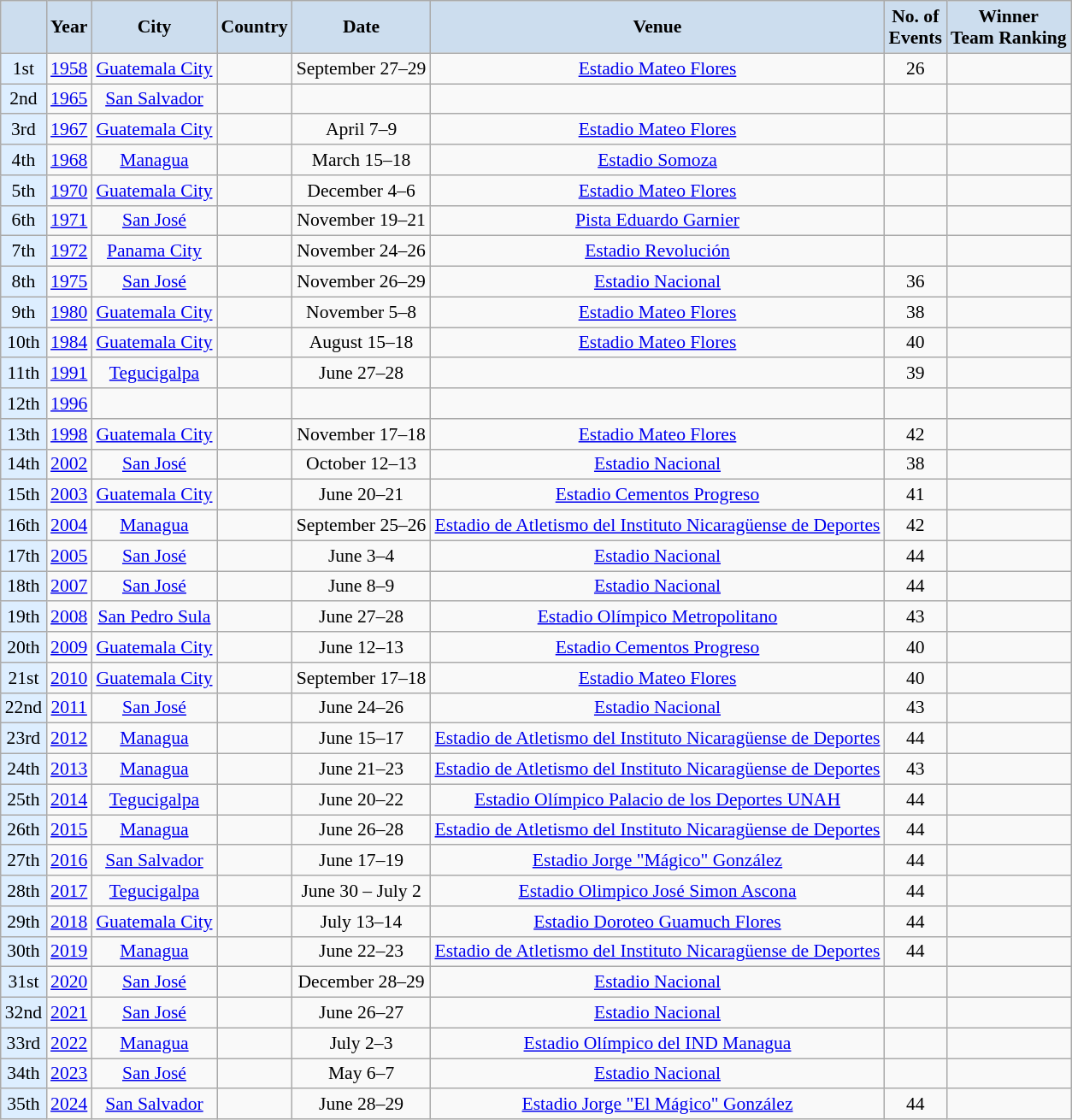<table class="wikitable" style="text-align:center; font-size: 90%;" align="center">
<tr>
<th style="background-color: #CCDDEE;"></th>
<th style="background-color: #CCDDEE;">Year</th>
<th style="background-color: #CCDDEE;">City</th>
<th style="background-color: #CCDDEE;">Country</th>
<th style="background-color: #CCDDEE;">Date</th>
<th style="background-color: #CCDDEE;">Venue</th>
<th style="background-color: #CCDDEE;">No. of <br>Events</th>
<th style="background-color: #CCDDEE;">Winner<br>Team Ranking</th>
</tr>
<tr>
<td bgcolor=DDEEFF>1st</td>
<td><a href='#'>1958</a></td>
<td><a href='#'>Guatemala City</a></td>
<td></td>
<td>September 27–29</td>
<td><a href='#'>Estadio Mateo Flores</a></td>
<td>26</td>
<td></td>
</tr>
<tr>
<td bgcolor=DDEEFF>2nd</td>
<td><a href='#'>1965</a></td>
<td><a href='#'>San Salvador</a></td>
<td></td>
<td></td>
<td></td>
<td></td>
<td></td>
</tr>
<tr>
<td bgcolor=DDEEFF>3rd</td>
<td><a href='#'>1967</a></td>
<td><a href='#'>Guatemala City</a></td>
<td></td>
<td>April 7–9</td>
<td><a href='#'>Estadio Mateo Flores</a></td>
<td></td>
<td></td>
</tr>
<tr>
<td bgcolor=DDEEFF>4th</td>
<td><a href='#'>1968</a></td>
<td><a href='#'>Managua</a></td>
<td></td>
<td>March 15–18</td>
<td><a href='#'>Estadio Somoza</a></td>
<td></td>
<td></td>
</tr>
<tr>
<td bgcolor=DDEEFF>5th</td>
<td><a href='#'>1970</a></td>
<td><a href='#'>Guatemala City</a></td>
<td></td>
<td>December 4–6</td>
<td><a href='#'>Estadio Mateo Flores</a></td>
<td></td>
<td></td>
</tr>
<tr>
<td bgcolor=DDEEFF>6th</td>
<td><a href='#'>1971</a></td>
<td><a href='#'>San José</a></td>
<td></td>
<td>November 19–21</td>
<td><a href='#'>Pista Eduardo Garnier</a></td>
<td></td>
<td></td>
</tr>
<tr>
<td bgcolor=DDEEFF>7th</td>
<td><a href='#'>1972</a></td>
<td><a href='#'>Panama City</a></td>
<td></td>
<td>November 24–26</td>
<td><a href='#'>Estadio Revolución</a></td>
<td></td>
<td></td>
</tr>
<tr>
<td bgcolor=DDEEFF>8th</td>
<td><a href='#'>1975</a></td>
<td><a href='#'>San José</a></td>
<td></td>
<td>November 26–29</td>
<td><a href='#'>Estadio Nacional</a></td>
<td>36</td>
<td></td>
</tr>
<tr>
<td bgcolor=DDEEFF>9th</td>
<td><a href='#'>1980</a></td>
<td><a href='#'>Guatemala City</a></td>
<td></td>
<td>November 5–8</td>
<td><a href='#'>Estadio Mateo Flores</a></td>
<td>38</td>
<td></td>
</tr>
<tr>
<td bgcolor=DDEEFF>10th</td>
<td><a href='#'>1984</a></td>
<td><a href='#'>Guatemala City</a></td>
<td></td>
<td>August 15–18</td>
<td><a href='#'>Estadio Mateo Flores</a></td>
<td>40</td>
<td></td>
</tr>
<tr>
<td bgcolor=DDEEFF>11th</td>
<td><a href='#'>1991</a></td>
<td><a href='#'>Tegucigalpa</a></td>
<td></td>
<td>June 27–28</td>
<td></td>
<td>39</td>
<td></td>
</tr>
<tr>
<td bgcolor=DDEEFF>12th</td>
<td><a href='#'>1996</a></td>
<td></td>
<td></td>
<td></td>
<td></td>
<td></td>
<td></td>
</tr>
<tr>
<td bgcolor=DDEEFF>13th</td>
<td><a href='#'>1998</a></td>
<td><a href='#'>Guatemala City</a></td>
<td></td>
<td>November 17–18</td>
<td><a href='#'>Estadio Mateo Flores</a></td>
<td>42</td>
<td></td>
</tr>
<tr>
<td bgcolor=DDEEFF>14th</td>
<td><a href='#'>2002</a></td>
<td><a href='#'>San José</a></td>
<td></td>
<td>October 12–13</td>
<td><a href='#'>Estadio Nacional</a></td>
<td>38</td>
<td></td>
</tr>
<tr>
<td bgcolor=DDEEFF>15th</td>
<td><a href='#'>2003</a></td>
<td><a href='#'>Guatemala City</a></td>
<td></td>
<td>June 20–21</td>
<td><a href='#'>Estadio Cementos Progreso</a></td>
<td>41</td>
<td></td>
</tr>
<tr>
<td bgcolor=DDEEFF>16th</td>
<td><a href='#'>2004</a></td>
<td><a href='#'>Managua</a></td>
<td></td>
<td>September 25–26</td>
<td><a href='#'>Estadio de Atletismo del Instituto Nicaragüense de Deportes</a></td>
<td>42</td>
<td></td>
</tr>
<tr>
<td bgcolor=DDEEFF>17th</td>
<td><a href='#'>2005</a></td>
<td><a href='#'>San José</a></td>
<td></td>
<td>June 3–4</td>
<td><a href='#'>Estadio Nacional</a></td>
<td>44</td>
<td></td>
</tr>
<tr>
<td bgcolor=DDEEFF>18th</td>
<td><a href='#'>2007</a></td>
<td><a href='#'>San José</a></td>
<td></td>
<td>June 8–9</td>
<td><a href='#'>Estadio Nacional</a></td>
<td>44</td>
<td></td>
</tr>
<tr>
<td bgcolor=DDEEFF>19th</td>
<td><a href='#'>2008</a></td>
<td><a href='#'>San Pedro Sula</a></td>
<td></td>
<td>June 27–28</td>
<td><a href='#'>Estadio Olímpico Metropolitano</a></td>
<td>43</td>
<td></td>
</tr>
<tr>
<td bgcolor=DDEEFF>20th</td>
<td><a href='#'>2009</a></td>
<td><a href='#'>Guatemala City</a></td>
<td></td>
<td>June 12–13</td>
<td><a href='#'>Estadio Cementos Progreso</a></td>
<td>40</td>
<td></td>
</tr>
<tr>
<td bgcolor=DDEEFF>21st</td>
<td><a href='#'>2010</a></td>
<td><a href='#'>Guatemala City</a></td>
<td></td>
<td>September 17–18</td>
<td><a href='#'>Estadio Mateo Flores</a></td>
<td>40</td>
<td></td>
</tr>
<tr>
<td bgcolor=DDEEFF>22nd</td>
<td><a href='#'>2011</a></td>
<td><a href='#'>San José</a></td>
<td></td>
<td>June 24–26</td>
<td><a href='#'>Estadio Nacional</a></td>
<td>43</td>
<td></td>
</tr>
<tr>
<td bgcolor=DDEEFF>23rd</td>
<td><a href='#'>2012</a></td>
<td><a href='#'>Managua</a></td>
<td></td>
<td>June 15–17</td>
<td><a href='#'>Estadio de Atletismo del Instituto Nicaragüense de Deportes</a></td>
<td>44</td>
<td></td>
</tr>
<tr>
<td bgcolor=DDEEFF>24th</td>
<td><a href='#'>2013</a></td>
<td><a href='#'>Managua</a></td>
<td></td>
<td>June 21–23</td>
<td><a href='#'>Estadio de Atletismo del Instituto Nicaragüense de Deportes</a></td>
<td>43</td>
<td></td>
</tr>
<tr>
<td bgcolor=DDEEFF>25th</td>
<td><a href='#'>2014</a></td>
<td><a href='#'>Tegucigalpa</a></td>
<td></td>
<td>June 20–22</td>
<td><a href='#'>Estadio Olímpico Palacio de los Deportes UNAH</a></td>
<td>44</td>
<td></td>
</tr>
<tr>
<td bgcolor=DDEEFF>26th</td>
<td><a href='#'>2015</a></td>
<td><a href='#'>Managua</a></td>
<td></td>
<td>June 26–28</td>
<td><a href='#'>Estadio de Atletismo del Instituto Nicaragüense de Deportes</a></td>
<td>44</td>
<td></td>
</tr>
<tr>
<td bgcolor=DDEEFF>27th</td>
<td><a href='#'>2016</a></td>
<td><a href='#'>San Salvador</a></td>
<td></td>
<td>June 17–19</td>
<td><a href='#'>Estadio Jorge "Mágico" González</a></td>
<td>44</td>
<td></td>
</tr>
<tr>
<td bgcolor=DDEEFF>28th</td>
<td><a href='#'>2017</a></td>
<td><a href='#'>Tegucigalpa</a></td>
<td></td>
<td>June 30 – July 2</td>
<td><a href='#'>Estadio Olimpico José Simon Ascona</a></td>
<td>44</td>
<td></td>
</tr>
<tr>
<td bgcolor=DDEEFF>29th</td>
<td><a href='#'>2018</a></td>
<td><a href='#'>Guatemala City</a></td>
<td></td>
<td>July 13–14</td>
<td><a href='#'>Estadio Doroteo Guamuch Flores</a></td>
<td>44</td>
<td></td>
</tr>
<tr>
<td bgcolor=DDEEFF>30th</td>
<td><a href='#'>2019</a></td>
<td><a href='#'>Managua</a></td>
<td></td>
<td>June 22–23</td>
<td><a href='#'>Estadio de Atletismo del Instituto Nicaragüense de Deportes</a></td>
<td>44</td>
<td></td>
</tr>
<tr>
<td bgcolor=DDEEFF>31st</td>
<td><a href='#'>2020</a></td>
<td><a href='#'>San José</a></td>
<td></td>
<td>December 28–29</td>
<td><a href='#'>Estadio Nacional</a></td>
<td></td>
<td></td>
</tr>
<tr>
<td bgcolor=DDEEFF>32nd</td>
<td><a href='#'>2021</a></td>
<td><a href='#'>San José</a></td>
<td></td>
<td>June 26–27</td>
<td><a href='#'>Estadio Nacional</a></td>
<td></td>
<td></td>
</tr>
<tr>
<td bgcolor=DDEEFF>33rd</td>
<td><a href='#'>2022</a></td>
<td><a href='#'>Managua</a></td>
<td></td>
<td>July 2–3</td>
<td><a href='#'>Estadio Olímpico del IND Managua</a></td>
<td></td>
<td></td>
</tr>
<tr>
<td bgcolor=DDEEFF>34th</td>
<td><a href='#'>2023</a></td>
<td><a href='#'>San José</a></td>
<td></td>
<td>May 6–7</td>
<td><a href='#'>Estadio Nacional</a></td>
<td></td>
<td></td>
</tr>
<tr>
<td bgcolor=DDEEFF>35th</td>
<td><a href='#'>2024</a></td>
<td><a href='#'>San Salvador</a></td>
<td></td>
<td>June 28–29</td>
<td><a href='#'>Estadio Jorge "El Mágico" González</a></td>
<td>44</td>
<td></td>
</tr>
</table>
